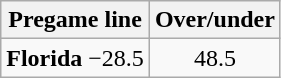<table class="wikitable">
<tr align="center">
<th style=>Pregame line</th>
<th style=>Over/under</th>
</tr>
<tr align="center">
<td><strong>Florida</strong> −28.5</td>
<td>48.5</td>
</tr>
</table>
